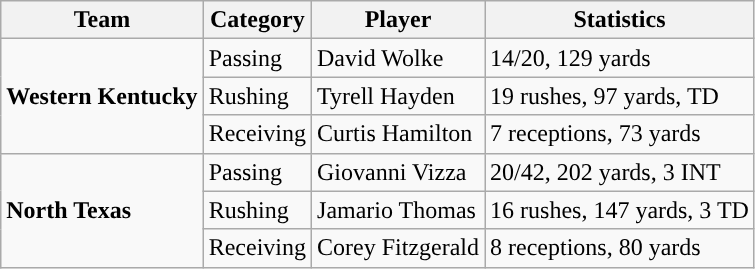<table class="wikitable" style="float: left;">
<tr>
<th>Team</th>
<th>Category</th>
<th>Player</th>
<th>Statistics</th>
</tr>
<tr>
<td rowspan=3><strong>Western Kentucky</strong></td>
<td>Passing</td>
<td>David Wolke</td>
<td>14/20, 129 yards</td>
</tr>
<tr>
<td>Rushing</td>
<td>Tyrell Hayden</td>
<td>19 rushes, 97 yards, TD</td>
</tr>
<tr>
<td>Receiving</td>
<td>Curtis Hamilton</td>
<td>7 receptions, 73 yards</td>
</tr>
<tr>
<td rowspan=3><strong>North Texas</strong></td>
<td>Passing</td>
<td>Giovanni Vizza</td>
<td>20/42, 202 yards, 3 INT</td>
</tr>
<tr>
<td>Rushing</td>
<td>Jamario Thomas</td>
<td>16 rushes, 147 yards, 3 TD</td>
</tr>
<tr>
<td>Receiving</td>
<td>Corey Fitzgerald</td>
<td>8 receptions, 80 yards</td>
</tr>
</table>
